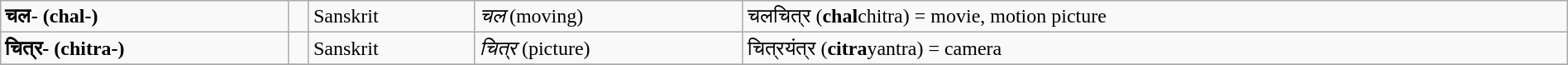<table class="wikitable sortable" width="100%">
<tr>
<td><strong>चल- (chal-)</strong></td>
<td></td>
<td>Sanskrit</td>
<td><em>चल</em> (moving)</td>
<td>चलचित्र (<strong>chal</strong>chitra) = movie, motion picture</td>
</tr>
<tr>
<td><strong>चित्र- (chitra-)</strong></td>
<td></td>
<td>Sanskrit</td>
<td><em>चित्र</em> (picture)</td>
<td>चित्रयंत्र (<strong>citra</strong>yantra) = camera</td>
</tr>
<tr>
</tr>
</table>
